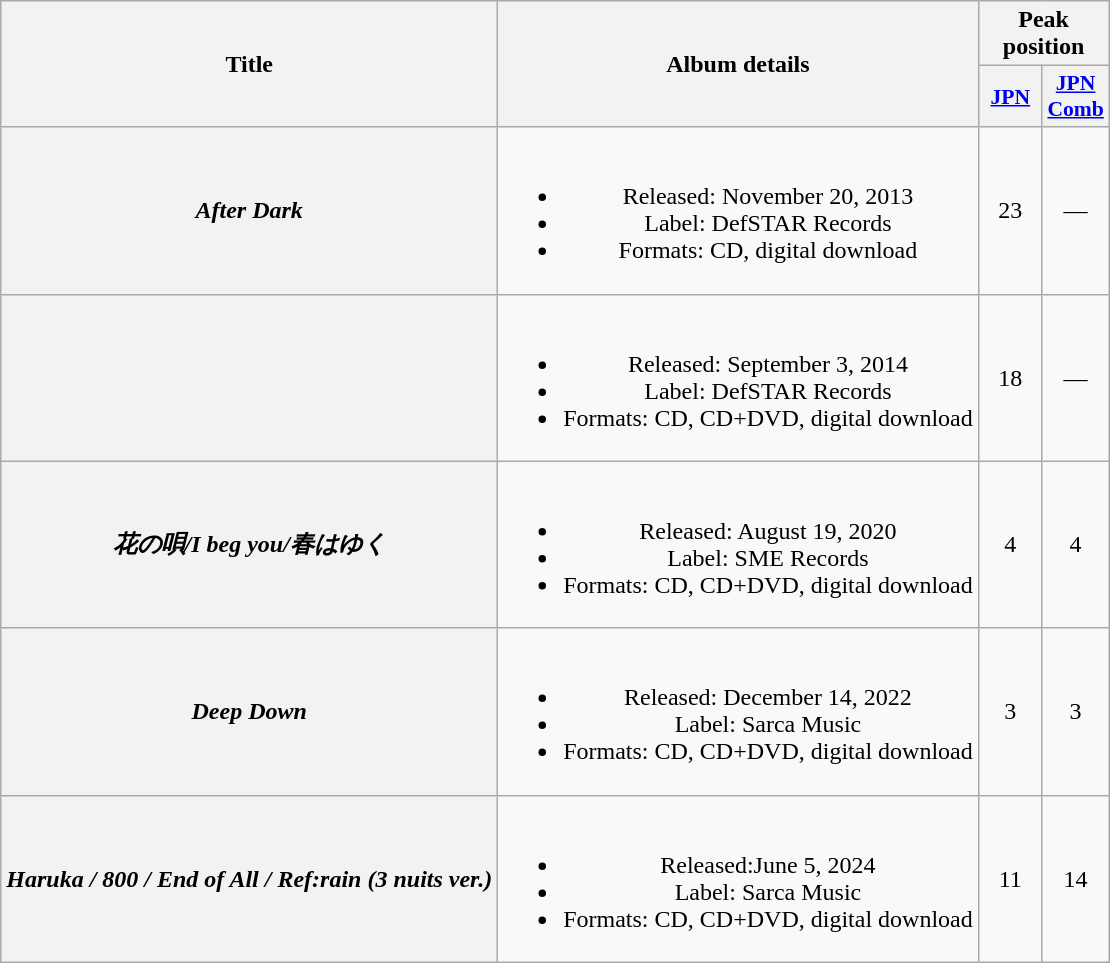<table class="wikitable plainrowheaders" style="text-align:center">
<tr>
<th scope="col" rowspan="2">Title</th>
<th scope="col" rowspan="2">Album details</th>
<th scope="col" colspan="2">Peak position</th>
</tr>
<tr>
<th scope="col" style="font-size:90%; width:2.5em"><a href='#'>JPN</a> <br></th>
<th scope="col" style="font-size:90%; width:2.5em"><a href='#'>JPN<br>Comb</a><br></th>
</tr>
<tr>
<th scope="row"><em>After Dark</em></th>
<td><br><ul><li>Released: November 20, 2013</li><li>Label: DefSTAR Records</li><li>Formats: CD, digital download</li></ul></td>
<td>23</td>
<td>—</td>
</tr>
<tr>
<th scope="row"></th>
<td><br><ul><li>Released: September 3, 2014</li><li>Label: DefSTAR Records</li><li>Formats: CD, CD+DVD, digital download</li></ul></td>
<td>18</td>
<td>—</td>
</tr>
<tr>
<th scope="row"><em>花の唄/I beg you/春はゆく</em></th>
<td><br><ul><li>Released: August 19, 2020</li><li>Label: SME Records</li><li>Formats: CD, CD+DVD, digital download</li></ul></td>
<td>4</td>
<td>4</td>
</tr>
<tr>
<th scope="row"><em>Deep Down</em></th>
<td><br><ul><li>Released: December 14, 2022</li><li>Label: Sarca Music</li><li>Formats: CD, CD+DVD, digital download</li></ul></td>
<td>3</td>
<td>3</td>
</tr>
<tr>
<th scope="row"><em>Haruka / 800 / End of All / Ref:rain (3 nuits ver.)</em></th>
<td><br><ul><li>Released:June 5, 2024</li><li>Label: Sarca Music</li><li>Formats: CD, CD+DVD, digital download</li></ul></td>
<td>11</td>
<td>14</td>
</tr>
</table>
